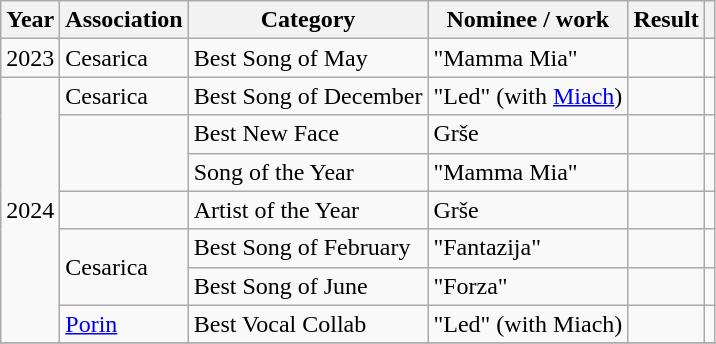<table class="wikitable sortable">
<tr>
<th>Year</th>
<th>Association</th>
<th>Category</th>
<th>Nominee / work</th>
<th>Result</th>
<th class="unsortable"></th>
</tr>
<tr>
<td>2023</td>
<td>Cesarica</td>
<td>Best Song of May</td>
<td>"Mamma Mia"</td>
<td></td>
<td></td>
</tr>
<tr>
<td rowspan="7">2024</td>
<td>Cesarica</td>
<td>Best Song of December</td>
<td>"Led" (with <a href='#'>Miach</a>)</td>
<td></td>
<td></td>
</tr>
<tr>
<td rowspan="2"></td>
<td>Best New Face</td>
<td>Grše</td>
<td></td>
<td></td>
</tr>
<tr>
<td>Song of the Year</td>
<td>"Mamma Mia"</td>
<td></td>
<td></td>
</tr>
<tr>
<td></td>
<td>Artist of the Year</td>
<td>Grše</td>
<td></td>
<td></td>
</tr>
<tr>
<td rowspan="2">Cesarica</td>
<td>Best Song of February</td>
<td>"Fantazija"</td>
<td></td>
<td></td>
</tr>
<tr>
<td>Best Song of June</td>
<td>"Forza"</td>
<td></td>
<td></td>
</tr>
<tr>
<td><a href='#'>Porin</a></td>
<td>Best Vocal Collab</td>
<td>"Led" (with Miach)</td>
<td></td>
<td></td>
</tr>
<tr>
</tr>
</table>
